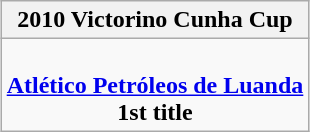<table class=wikitable style="text-align:center; margin:auto">
<tr>
<th>2010 Victorino Cunha Cup</th>
</tr>
<tr>
<td><br><strong><a href='#'>Atlético Petróleos de Luanda</a></strong><br><strong>1st title</strong></td>
</tr>
</table>
